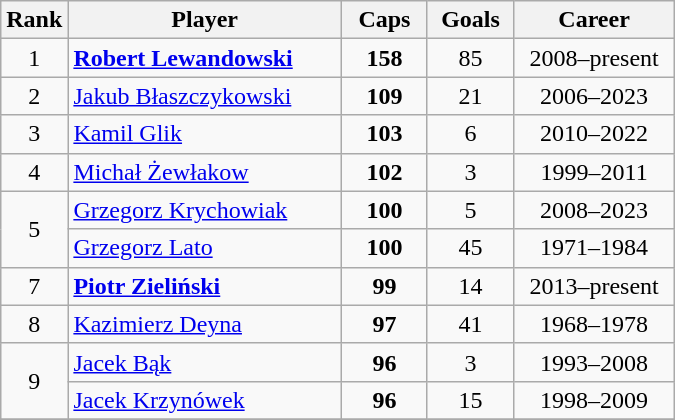<table class="wikitable sortable" style="text-align: center">
<tr>
<th width=30px>Rank</th>
<th width=175px>Player</th>
<th width=50px>Caps</th>
<th width=50px>Goals</th>
<th width=100px>Career</th>
</tr>
<tr>
<td>1</td>
<td align="left"><strong><a href='#'>Robert Lewandowski</a></strong></td>
<td><strong>158</strong></td>
<td>85</td>
<td>2008–present</td>
</tr>
<tr>
<td>2</td>
<td align="left"><a href='#'>Jakub Błaszczykowski</a></td>
<td><strong>109</strong></td>
<td>21</td>
<td>2006–2023</td>
</tr>
<tr>
<td>3</td>
<td align="left"><a href='#'>Kamil Glik</a></td>
<td><strong>103</strong></td>
<td>6</td>
<td>2010–2022</td>
</tr>
<tr>
<td>4</td>
<td align="left"><a href='#'>Michał Żewłakow</a></td>
<td><strong>102</strong></td>
<td>3</td>
<td>1999–2011</td>
</tr>
<tr>
<td rowspan=2>5</td>
<td align="left"><a href='#'>Grzegorz Krychowiak</a></td>
<td><strong>100</strong></td>
<td>5</td>
<td>2008–2023</td>
</tr>
<tr>
<td align="left"><a href='#'>Grzegorz Lato</a></td>
<td><strong>100</strong></td>
<td>45</td>
<td>1971–1984</td>
</tr>
<tr>
<td>7</td>
<td align="left"><strong><a href='#'>Piotr Zieliński</a></strong></td>
<td><strong>99</strong></td>
<td>14</td>
<td>2013–present</td>
</tr>
<tr>
<td>8</td>
<td align="left"><a href='#'>Kazimierz Deyna</a></td>
<td><strong>97</strong></td>
<td>41</td>
<td>1968–1978</td>
</tr>
<tr>
<td rowspan=2>9</td>
<td align="left"><a href='#'>Jacek Bąk</a></td>
<td><strong>96</strong></td>
<td>3</td>
<td>1993–2008</td>
</tr>
<tr>
<td align="left"><a href='#'>Jacek Krzynówek</a></td>
<td><strong>96</strong></td>
<td>15</td>
<td>1998–2009</td>
</tr>
<tr>
</tr>
</table>
